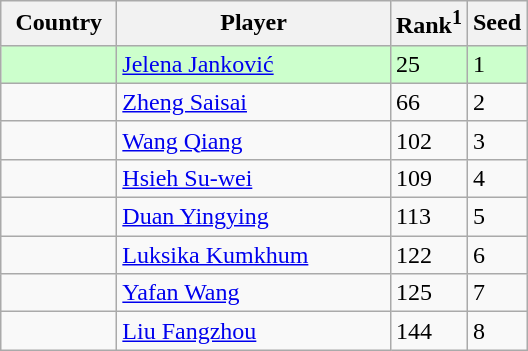<table class="sortable wikitable">
<tr>
<th width="70">Country</th>
<th width="175">Player</th>
<th>Rank<sup>1</sup></th>
<th>Seed</th>
</tr>
<tr style="background:#cfc;">
<td></td>
<td><a href='#'>Jelena Janković</a></td>
<td>25</td>
<td>1</td>
</tr>
<tr>
<td></td>
<td><a href='#'>Zheng Saisai</a></td>
<td>66</td>
<td>2</td>
</tr>
<tr>
<td></td>
<td><a href='#'>Wang Qiang</a></td>
<td>102</td>
<td>3</td>
</tr>
<tr>
<td></td>
<td><a href='#'>Hsieh Su-wei</a></td>
<td>109</td>
<td>4</td>
</tr>
<tr>
<td></td>
<td><a href='#'>Duan Yingying</a></td>
<td>113</td>
<td>5</td>
</tr>
<tr>
<td></td>
<td><a href='#'>Luksika Kumkhum</a></td>
<td>122</td>
<td>6</td>
</tr>
<tr>
<td></td>
<td><a href='#'>Yafan Wang</a></td>
<td>125</td>
<td>7</td>
</tr>
<tr>
<td></td>
<td><a href='#'>Liu Fangzhou</a></td>
<td>144</td>
<td>8</td>
</tr>
</table>
